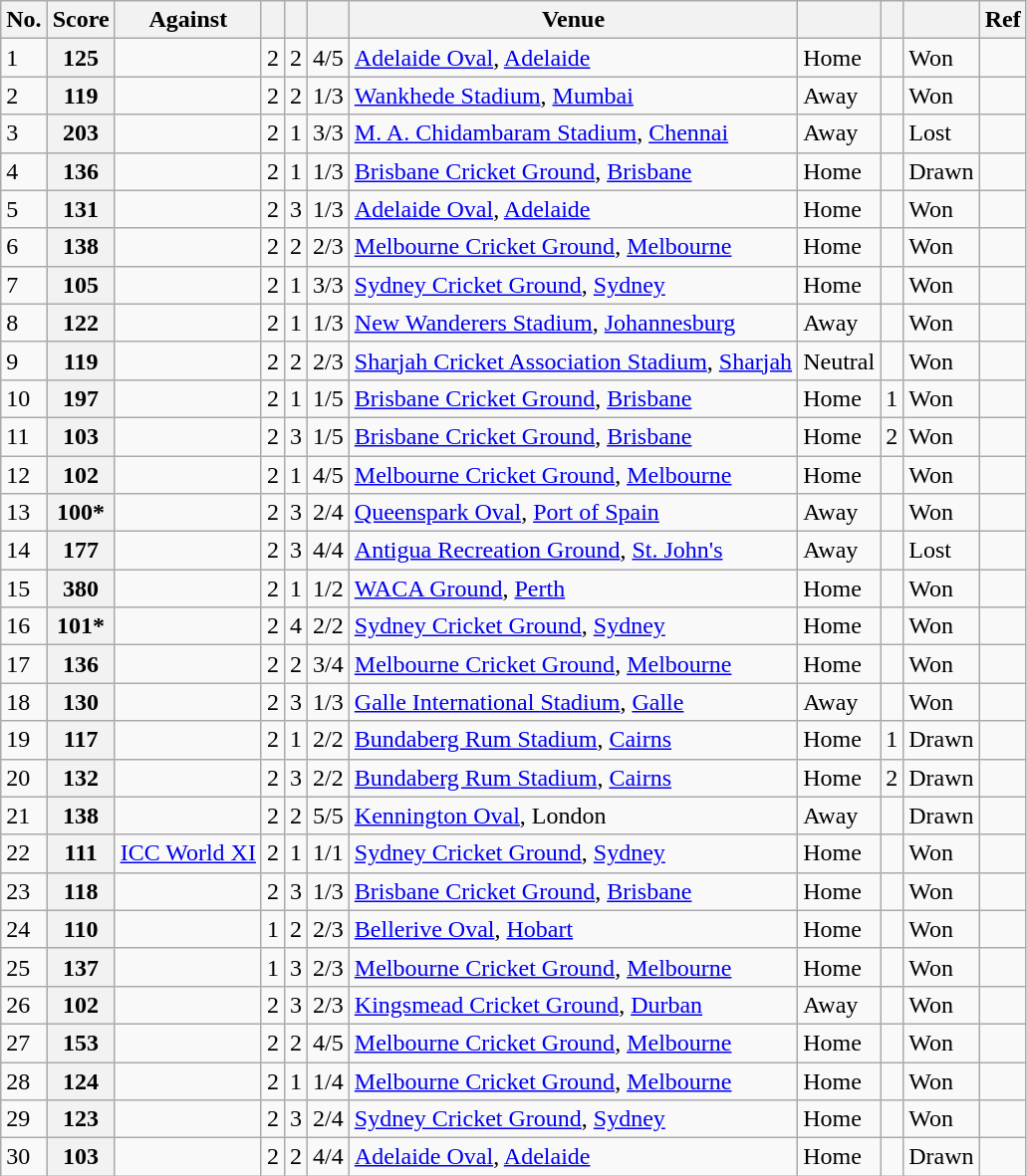<table class="wikitable sortable plainrowheaders" style="font-size: 100%">
<tr>
<th>No.</th>
<th>Score</th>
<th>Against</th>
<th><a href='#'></a></th>
<th><a href='#'></a></th>
<th></th>
<th>Venue</th>
<th></th>
<th></th>
<th></th>
<th>Ref</th>
</tr>
<tr>
<td>1</td>
<th scope="row"> 125</th>
<td></td>
<td>2</td>
<td>2</td>
<td>4/5</td>
<td><a href='#'>Adelaide Oval</a>, <a href='#'>Adelaide</a></td>
<td>Home</td>
<td></td>
<td>Won</td>
<td></td>
</tr>
<tr>
<td>2</td>
<th scope="row"> 119</th>
<td></td>
<td>2</td>
<td>2</td>
<td>1/3</td>
<td><a href='#'>Wankhede Stadium</a>, <a href='#'>Mumbai</a></td>
<td>Away</td>
<td></td>
<td>Won</td>
<td></td>
</tr>
<tr>
<td>3</td>
<th scope="row"> 203 </th>
<td></td>
<td>2</td>
<td>1</td>
<td>3/3</td>
<td><a href='#'>M. A. Chidambaram Stadium</a>, <a href='#'>Chennai</a></td>
<td>Away</td>
<td></td>
<td>Lost</td>
<td></td>
</tr>
<tr>
<td>4</td>
<th scope="row"> 136</th>
<td></td>
<td>2</td>
<td>1</td>
<td>1/3</td>
<td><a href='#'>Brisbane Cricket Ground</a>, <a href='#'>Brisbane</a></td>
<td>Home</td>
<td></td>
<td>Drawn</td>
<td></td>
</tr>
<tr>
<td>5</td>
<th scope="row"> 131</th>
<td></td>
<td>2</td>
<td>3</td>
<td>1/3</td>
<td><a href='#'>Adelaide Oval</a>, <a href='#'>Adelaide</a></td>
<td>Home</td>
<td></td>
<td>Won</td>
<td></td>
</tr>
<tr>
<td>6</td>
<th scope="row"> 138 </th>
<td></td>
<td>2</td>
<td>2</td>
<td>2/3</td>
<td><a href='#'>Melbourne Cricket Ground</a>, <a href='#'>Melbourne</a></td>
<td>Home</td>
<td></td>
<td>Won</td>
<td></td>
</tr>
<tr>
<td>7</td>
<th scope="row"> 105 </th>
<td></td>
<td>2</td>
<td>1</td>
<td>3/3</td>
<td><a href='#'>Sydney Cricket Ground</a>, <a href='#'>Sydney</a></td>
<td>Home</td>
<td></td>
<td>Won</td>
<td></td>
</tr>
<tr>
<td>8</td>
<th scope="row"> 122</th>
<td></td>
<td>2</td>
<td>1</td>
<td>1/3</td>
<td><a href='#'>New Wanderers Stadium</a>, <a href='#'>Johannesburg</a></td>
<td>Away</td>
<td></td>
<td>Won</td>
<td></td>
</tr>
<tr>
<td>9</td>
<th scope="row"> 119 </th>
<td></td>
<td>2</td>
<td>2</td>
<td>2/3</td>
<td><a href='#'>Sharjah Cricket Association Stadium</a>, <a href='#'>Sharjah</a></td>
<td>Neutral</td>
<td></td>
<td>Won</td>
<td></td>
</tr>
<tr>
<td>10</td>
<th scope="row"> 197 </th>
<td></td>
<td>2</td>
<td>1</td>
<td>1/5</td>
<td><a href='#'>Brisbane Cricket Ground</a>, <a href='#'>Brisbane</a></td>
<td>Home</td>
<td> <span>1</span></td>
<td>Won</td>
<td></td>
</tr>
<tr>
<td>11</td>
<th scope="row"> 103 </th>
<td></td>
<td>2</td>
<td>3</td>
<td>1/5</td>
<td><a href='#'>Brisbane Cricket Ground</a>, <a href='#'>Brisbane</a></td>
<td>Home</td>
<td><span>2</span></td>
<td>Won</td>
<td></td>
</tr>
<tr>
<td>12</td>
<th scope="row"> 102</th>
<td></td>
<td>2</td>
<td>1</td>
<td>4/5</td>
<td><a href='#'>Melbourne Cricket Ground</a>, <a href='#'>Melbourne</a></td>
<td>Home</td>
<td></td>
<td>Won</td>
<td></td>
</tr>
<tr>
<td>13</td>
<th scope="row"> 100*</th>
<td></td>
<td>2</td>
<td>3</td>
<td>2/4</td>
<td><a href='#'>Queenspark Oval</a>, <a href='#'>Port of Spain</a></td>
<td>Away</td>
<td></td>
<td>Won</td>
<td></td>
</tr>
<tr>
<td>14</td>
<th scope="row"> 177</th>
<td></td>
<td>2</td>
<td>3</td>
<td>4/4</td>
<td><a href='#'>Antigua Recreation Ground</a>, <a href='#'>St. John's</a></td>
<td>Away</td>
<td></td>
<td>Lost</td>
<td></td>
</tr>
<tr>
<td>15</td>
<th scope="row"> 380 </th>
<td></td>
<td>2</td>
<td>1</td>
<td>1/2</td>
<td><a href='#'>WACA Ground</a>, <a href='#'>Perth</a></td>
<td>Home</td>
<td></td>
<td>Won</td>
<td></td>
</tr>
<tr>
<td>16</td>
<th scope="row"> 101*</th>
<td></td>
<td>2</td>
<td>4</td>
<td>2/2</td>
<td><a href='#'>Sydney Cricket Ground</a>, <a href='#'>Sydney</a></td>
<td>Home</td>
<td></td>
<td>Won</td>
<td></td>
</tr>
<tr>
<td>17</td>
<th scope="row"> 136</th>
<td></td>
<td>2</td>
<td>2</td>
<td>3/4</td>
<td><a href='#'>Melbourne Cricket Ground</a>, <a href='#'>Melbourne</a></td>
<td>Home</td>
<td></td>
<td>Won</td>
<td></td>
</tr>
<tr>
<td>18</td>
<th scope="row"> 130 </th>
<td></td>
<td>2</td>
<td>3</td>
<td>1/3</td>
<td><a href='#'>Galle International Stadium</a>, <a href='#'>Galle</a></td>
<td>Away</td>
<td></td>
<td>Won</td>
<td></td>
</tr>
<tr>
<td>19</td>
<th scope="row"> 117 </th>
<td></td>
<td>2</td>
<td>1</td>
<td>2/2</td>
<td><a href='#'>Bundaberg Rum Stadium</a>, <a href='#'>Cairns</a></td>
<td>Home</td>
<td><span>1</span></td>
<td>Drawn</td>
<td></td>
</tr>
<tr>
<td>20</td>
<th scope="row"> 132 </th>
<td></td>
<td>2</td>
<td>3</td>
<td>2/2</td>
<td><a href='#'>Bundaberg Rum Stadium</a>, <a href='#'>Cairns</a></td>
<td>Home</td>
<td><span>2</span></td>
<td>Drawn</td>
<td></td>
</tr>
<tr>
<td>21</td>
<th scope="row"> 138</th>
<td></td>
<td>2</td>
<td>2</td>
<td>5/5</td>
<td><a href='#'>Kennington Oval</a>, London</td>
<td>Away</td>
<td></td>
<td>Drawn</td>
<td></td>
</tr>
<tr>
<td>22</td>
<th scope="row"> 111 </th>
<td><a href='#'>ICC World XI</a></td>
<td>2</td>
<td>1</td>
<td>1/1</td>
<td><a href='#'>Sydney Cricket Ground</a>, <a href='#'>Sydney</a></td>
<td>Home</td>
<td></td>
<td>Won</td>
<td></td>
</tr>
<tr>
<td>23</td>
<th scope="row"> 118</th>
<td></td>
<td>2</td>
<td>3</td>
<td>1/3</td>
<td><a href='#'>Brisbane Cricket Ground</a>, <a href='#'>Brisbane</a></td>
<td>Home</td>
<td></td>
<td>Won</td>
<td></td>
</tr>
<tr>
<td>24</td>
<th scope="row"> 110</th>
<td></td>
<td>1</td>
<td>2</td>
<td>2/3</td>
<td><a href='#'>Bellerive Oval</a>, <a href='#'>Hobart</a></td>
<td>Home</td>
<td></td>
<td>Won</td>
<td></td>
</tr>
<tr>
<td>25</td>
<th scope="row"> 137</th>
<td></td>
<td>1</td>
<td>3</td>
<td>2/3</td>
<td><a href='#'>Melbourne Cricket Ground</a>, <a href='#'>Melbourne</a></td>
<td>Home</td>
<td></td>
<td>Won</td>
<td></td>
</tr>
<tr>
<td>26</td>
<th scope="row"> 102</th>
<td></td>
<td>2</td>
<td>3</td>
<td>2/3</td>
<td><a href='#'>Kingsmead Cricket Ground</a>, <a href='#'>Durban</a></td>
<td>Away</td>
<td></td>
<td>Won</td>
<td></td>
</tr>
<tr>
<td>27</td>
<th scope="row"> 153</th>
<td></td>
<td>2</td>
<td>2</td>
<td>4/5</td>
<td><a href='#'>Melbourne Cricket Ground</a>, <a href='#'>Melbourne</a></td>
<td>Home</td>
<td></td>
<td>Won</td>
<td></td>
</tr>
<tr>
<td>28</td>
<th scope="row"> 124 </th>
<td></td>
<td>2</td>
<td>1</td>
<td>1/4</td>
<td><a href='#'>Melbourne Cricket Ground</a>, <a href='#'>Melbourne</a></td>
<td>Home</td>
<td></td>
<td>Won</td>
<td></td>
</tr>
<tr>
<td>29</td>
<th scope="row"> 123</th>
<td></td>
<td>2</td>
<td>3</td>
<td>2/4</td>
<td><a href='#'>Sydney Cricket Ground</a>, <a href='#'>Sydney</a></td>
<td>Home</td>
<td></td>
<td>Won</td>
<td></td>
</tr>
<tr>
<td>30</td>
<th scope="row"> 103</th>
<td></td>
<td>2</td>
<td>2</td>
<td>4/4</td>
<td><a href='#'>Adelaide Oval</a>, <a href='#'>Adelaide</a></td>
<td>Home</td>
<td></td>
<td>Drawn</td>
<td></td>
</tr>
</table>
